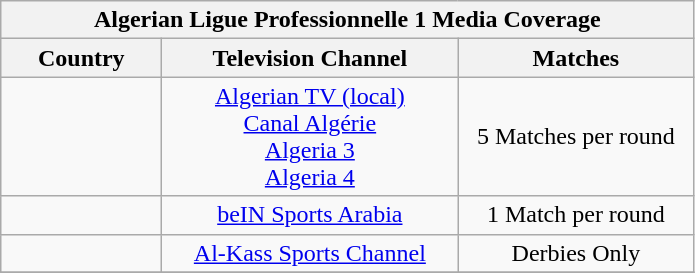<table class="wikitable" align="center">
<tr>
<th colspan=3>Algerian Ligue Professionnelle 1 Media Coverage</th>
</tr>
<tr>
<th style="width:100px;">Country</th>
<th style="width:190px;">Television Channel</th>
<th style="width:150px;">Matches</th>
</tr>
<tr>
<td align=Center></td>
<td align=Center><a href='#'>Algerian TV (local)</a><br><a href='#'>Canal Algérie</a><br><a href='#'>Algeria 3</a><br><a href='#'>Algeria 4</a></td>
<td align=Center>5 Matches per round</td>
</tr>
<tr>
<td align=Center></td>
<td align=Center><a href='#'>beIN Sports Arabia</a></td>
<td align=Center>1 Match per round</td>
</tr>
<tr>
<td align=Center></td>
<td align=Center><a href='#'>Al-Kass Sports Channel</a></td>
<td align=Center>Derbies Only</td>
</tr>
<tr>
</tr>
</table>
